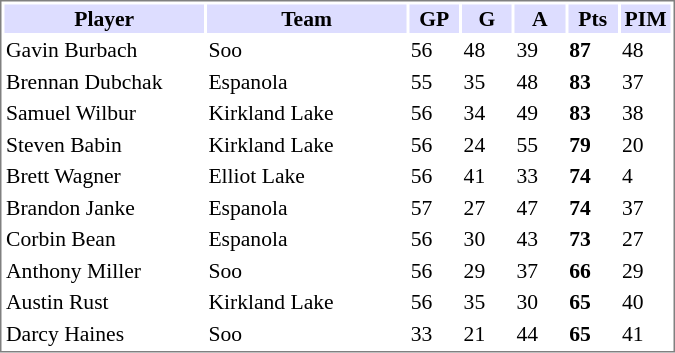<table cellpadding="0">
<tr align="left" style="vertical-align: top">
<td></td>
<td><br><table cellpadding="1" width="450px" style="font-size: 90%; border: 1px solid gray;">
<tr>
<th bgcolor="#DDDDFF" width="30%">Player</th>
<th bgcolor="#DDDDFF" width="30%">Team</th>
<th bgcolor="#DDDDFF" width="7.5%">GP</th>
<th bgcolor="#DDDDFF" width="7.5%">G</th>
<th bgcolor="#DDDDFF" width="7.5%">A</th>
<th bgcolor="#DDDDFF" width="7.5%">Pts</th>
<th bgcolor="#DDDDFF" width="7.5%">PIM</th>
</tr>
<tr>
<td>Gavin Burbach</td>
<td>Soo</td>
<td>56</td>
<td>48</td>
<td>39</td>
<td><strong>87</strong></td>
<td>48</td>
</tr>
<tr>
<td>Brennan Dubchak</td>
<td>Espanola</td>
<td>55</td>
<td>35</td>
<td>48</td>
<td><strong>83</strong></td>
<td>37</td>
</tr>
<tr>
<td>Samuel Wilbur</td>
<td>Kirkland Lake</td>
<td>56</td>
<td>34</td>
<td>49</td>
<td><strong>83</strong></td>
<td>38</td>
</tr>
<tr>
<td>Steven Babin</td>
<td>Kirkland Lake</td>
<td>56</td>
<td>24</td>
<td>55</td>
<td><strong>79</strong></td>
<td>20</td>
</tr>
<tr>
<td>Brett Wagner</td>
<td>Elliot Lake</td>
<td>56</td>
<td>41</td>
<td>33</td>
<td><strong>74</strong></td>
<td>4</td>
</tr>
<tr>
<td>Brandon Janke</td>
<td>Espanola</td>
<td>57</td>
<td>27</td>
<td>47</td>
<td><strong>74</strong></td>
<td>37</td>
</tr>
<tr>
<td>Corbin Bean</td>
<td>Espanola</td>
<td>56</td>
<td>30</td>
<td>43</td>
<td><strong>73</strong></td>
<td>27</td>
</tr>
<tr>
<td>Anthony Miller</td>
<td>Soo</td>
<td>56</td>
<td>29</td>
<td>37</td>
<td><strong>66</strong></td>
<td>29</td>
</tr>
<tr>
<td>Austin Rust</td>
<td>Kirkland Lake</td>
<td>56</td>
<td>35</td>
<td>30</td>
<td><strong>65</strong></td>
<td>40</td>
</tr>
<tr>
<td>Darcy Haines</td>
<td>Soo</td>
<td>33</td>
<td>21</td>
<td>44</td>
<td><strong>65</strong></td>
<td>41</td>
</tr>
</table>
</td>
</tr>
</table>
